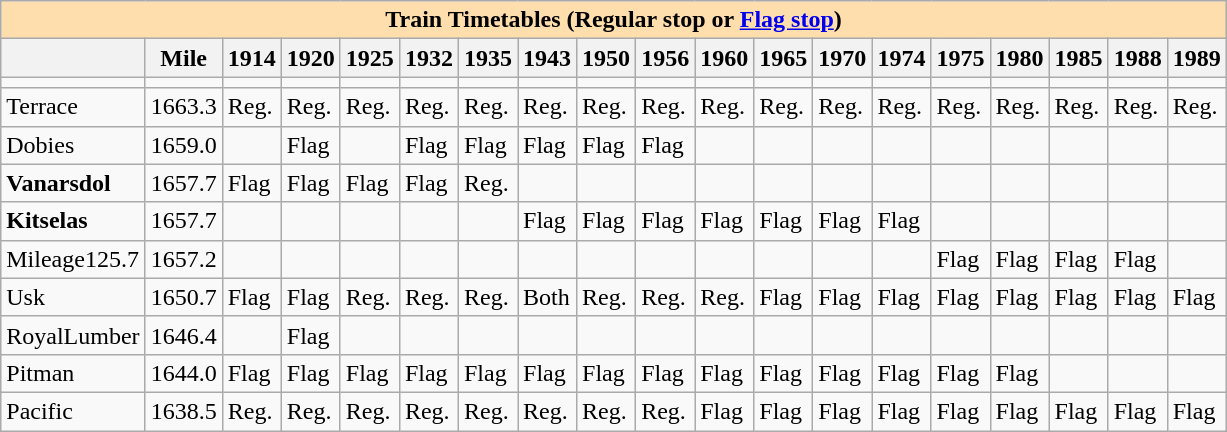<table class="wikitable">
<tr>
<th colspan="19" style="background:#ffdead;">Train Timetables (Regular stop or <a href='#'>Flag stop</a>)</th>
</tr>
<tr>
<th></th>
<th>Mile</th>
<th>1914</th>
<th>1920</th>
<th>1925</th>
<th>1932</th>
<th>1935</th>
<th>1943</th>
<th>1950</th>
<th>1956</th>
<th>1960</th>
<th>1965</th>
<th>1970</th>
<th>1974</th>
<th>1975</th>
<th>1980</th>
<th>1985</th>
<th>1988</th>
<th>1989</th>
</tr>
<tr>
<td></td>
<td></td>
<td></td>
<td></td>
<td></td>
<td></td>
<td></td>
<td></td>
<td></td>
<td></td>
<td></td>
<td></td>
<td></td>
<td></td>
<td></td>
<td></td>
<td></td>
<td></td>
<td></td>
</tr>
<tr>
<td>Terrace</td>
<td>1663.3</td>
<td>Reg.</td>
<td>Reg.</td>
<td>Reg.</td>
<td>Reg.</td>
<td>Reg.</td>
<td>Reg.</td>
<td>Reg.</td>
<td>Reg.</td>
<td>Reg.</td>
<td>Reg.</td>
<td>Reg.</td>
<td>Reg.</td>
<td>Reg.</td>
<td>Reg.</td>
<td>Reg.</td>
<td>Reg.</td>
<td>Reg.</td>
</tr>
<tr>
<td>Dobies</td>
<td>1659.0</td>
<td></td>
<td>Flag</td>
<td></td>
<td>Flag</td>
<td>Flag</td>
<td>Flag</td>
<td>Flag</td>
<td>Flag</td>
<td></td>
<td></td>
<td></td>
<td></td>
<td></td>
<td></td>
<td></td>
<td></td>
<td></td>
</tr>
<tr>
<td><strong>Vanarsdol</strong></td>
<td>1657.7</td>
<td>Flag</td>
<td>Flag</td>
<td>Flag</td>
<td>Flag</td>
<td>Reg.</td>
<td></td>
<td></td>
<td></td>
<td></td>
<td></td>
<td></td>
<td></td>
<td></td>
<td></td>
<td></td>
<td></td>
<td></td>
</tr>
<tr>
<td><strong>Kitselas</strong></td>
<td>1657.7</td>
<td></td>
<td></td>
<td></td>
<td></td>
<td></td>
<td>Flag</td>
<td>Flag</td>
<td>Flag</td>
<td>Flag</td>
<td>Flag</td>
<td>Flag</td>
<td>Flag</td>
<td></td>
<td></td>
<td></td>
<td></td>
<td></td>
</tr>
<tr>
<td>Mileage125.7</td>
<td>1657.2</td>
<td></td>
<td></td>
<td></td>
<td></td>
<td></td>
<td></td>
<td></td>
<td></td>
<td></td>
<td></td>
<td></td>
<td></td>
<td>Flag</td>
<td>Flag</td>
<td>Flag</td>
<td>Flag</td>
<td></td>
</tr>
<tr>
<td>Usk</td>
<td>1650.7</td>
<td>Flag</td>
<td>Flag</td>
<td>Reg.</td>
<td>Reg.</td>
<td>Reg.</td>
<td>Both</td>
<td>Reg.</td>
<td>Reg.</td>
<td>Reg.</td>
<td>Flag</td>
<td>Flag</td>
<td>Flag</td>
<td>Flag</td>
<td>Flag</td>
<td>Flag</td>
<td>Flag</td>
<td>Flag</td>
</tr>
<tr>
<td>RoyalLumber</td>
<td>1646.4</td>
<td></td>
<td>Flag</td>
<td></td>
<td></td>
<td></td>
<td></td>
<td></td>
<td></td>
<td></td>
<td></td>
<td></td>
<td></td>
<td></td>
<td></td>
<td></td>
<td></td>
<td></td>
</tr>
<tr>
<td>Pitman</td>
<td>1644.0</td>
<td>Flag</td>
<td>Flag</td>
<td>Flag</td>
<td>Flag</td>
<td>Flag</td>
<td>Flag</td>
<td>Flag</td>
<td>Flag</td>
<td>Flag</td>
<td>Flag</td>
<td>Flag</td>
<td>Flag</td>
<td>Flag</td>
<td>Flag</td>
<td></td>
<td></td>
<td></td>
</tr>
<tr>
<td>Pacific</td>
<td>1638.5</td>
<td>Reg.</td>
<td>Reg.</td>
<td>Reg.</td>
<td>Reg.</td>
<td>Reg.</td>
<td>Reg.</td>
<td>Reg.</td>
<td>Reg.</td>
<td>Flag</td>
<td>Flag</td>
<td>Flag</td>
<td>Flag</td>
<td>Flag</td>
<td>Flag</td>
<td>Flag</td>
<td>Flag</td>
<td>Flag</td>
</tr>
</table>
